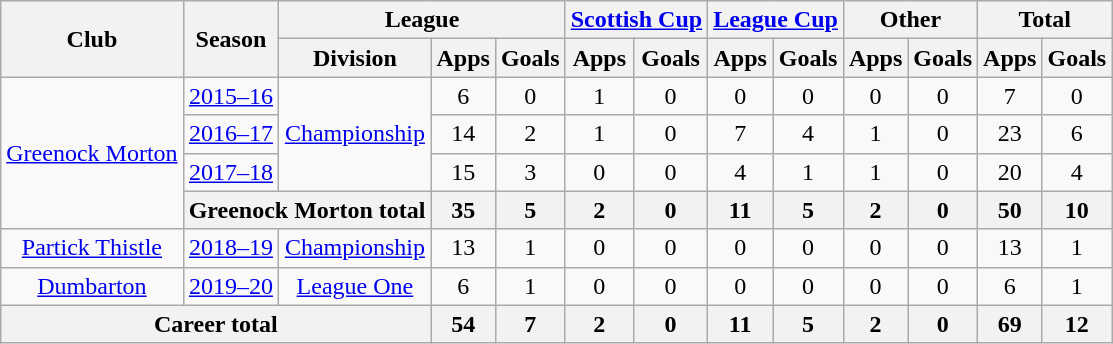<table class="wikitable" style="text-align: center">
<tr>
<th rowspan="2">Club</th>
<th rowspan="2">Season</th>
<th colspan="3">League</th>
<th colspan="2"><a href='#'>Scottish Cup</a></th>
<th colspan="2"><a href='#'>League Cup</a></th>
<th colspan="2">Other</th>
<th colspan="2">Total</th>
</tr>
<tr>
<th>Division</th>
<th>Apps</th>
<th>Goals</th>
<th>Apps</th>
<th>Goals</th>
<th>Apps</th>
<th>Goals</th>
<th>Apps</th>
<th>Goals</th>
<th>Apps</th>
<th>Goals</th>
</tr>
<tr>
<td rowspan="4"><a href='#'>Greenock Morton</a></td>
<td><a href='#'>2015–16</a></td>
<td rowspan="3"><a href='#'>Championship</a></td>
<td>6</td>
<td>0</td>
<td>1</td>
<td>0</td>
<td>0</td>
<td>0</td>
<td>0</td>
<td>0</td>
<td>7</td>
<td>0</td>
</tr>
<tr>
<td><a href='#'>2016–17</a></td>
<td>14</td>
<td>2</td>
<td>1</td>
<td>0</td>
<td>7</td>
<td>4</td>
<td>1</td>
<td>0</td>
<td>23</td>
<td>6</td>
</tr>
<tr>
<td><a href='#'>2017–18</a></td>
<td>15</td>
<td>3</td>
<td>0</td>
<td>0</td>
<td>4</td>
<td>1</td>
<td>1</td>
<td>0</td>
<td>20</td>
<td>4</td>
</tr>
<tr>
<th colspan="2">Greenock Morton total</th>
<th>35</th>
<th>5</th>
<th>2</th>
<th>0</th>
<th>11</th>
<th>5</th>
<th>2</th>
<th>0</th>
<th>50</th>
<th>10</th>
</tr>
<tr>
<td><a href='#'>Partick Thistle</a></td>
<td><a href='#'>2018–19</a></td>
<td><a href='#'>Championship</a></td>
<td>13</td>
<td>1</td>
<td>0</td>
<td>0</td>
<td>0</td>
<td>0</td>
<td>0</td>
<td>0</td>
<td>13</td>
<td>1</td>
</tr>
<tr>
<td><a href='#'>Dumbarton</a></td>
<td><a href='#'>2019–20</a></td>
<td><a href='#'>League One</a></td>
<td>6</td>
<td>1</td>
<td>0</td>
<td>0</td>
<td>0</td>
<td>0</td>
<td>0</td>
<td>0</td>
<td>6</td>
<td>1</td>
</tr>
<tr>
<th colspan="3">Career total</th>
<th>54</th>
<th>7</th>
<th>2</th>
<th>0</th>
<th>11</th>
<th>5</th>
<th>2</th>
<th>0</th>
<th>69</th>
<th>12</th>
</tr>
</table>
